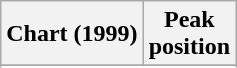<table class="wikitable sortable plainrowheaders" style="text-align:center">
<tr>
<th scope="col">Chart (1999)</th>
<th scope="col">Peak<br>position</th>
</tr>
<tr>
</tr>
<tr>
</tr>
<tr>
</tr>
</table>
